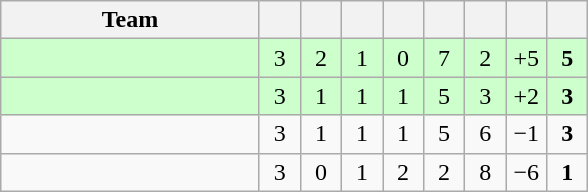<table class="wikitable" style="text-align:center;">
<tr>
<th width=165>Team</th>
<th width=20></th>
<th width=20></th>
<th width=20></th>
<th width=20></th>
<th width=20></th>
<th width=20></th>
<th width=20></th>
<th width=20></th>
</tr>
<tr bgcolor="#ccffcc">
<td align="left"></td>
<td>3</td>
<td>2</td>
<td>1</td>
<td>0</td>
<td>7</td>
<td>2</td>
<td>+5</td>
<td><strong>5</strong></td>
</tr>
<tr bgcolor="#ccffcc">
<td align="left"></td>
<td>3</td>
<td>1</td>
<td>1</td>
<td>1</td>
<td>5</td>
<td>3</td>
<td>+2</td>
<td><strong>3</strong></td>
</tr>
<tr>
<td align="left"></td>
<td>3</td>
<td>1</td>
<td>1</td>
<td>1</td>
<td>5</td>
<td>6</td>
<td>−1</td>
<td><strong>3</strong></td>
</tr>
<tr>
<td align="left"></td>
<td>3</td>
<td>0</td>
<td>1</td>
<td>2</td>
<td>2</td>
<td>8</td>
<td>−6</td>
<td><strong>1</strong></td>
</tr>
</table>
